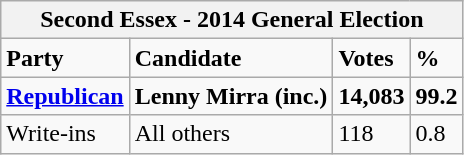<table class="wikitable">
<tr>
<th colspan="4">Second Essex - 2014 General Election</th>
</tr>
<tr>
<td><strong>Party</strong></td>
<td><strong>Candidate</strong></td>
<td><strong>Votes</strong></td>
<td><strong>%</strong></td>
</tr>
<tr>
<td><strong><a href='#'>Republican</a></strong></td>
<td><strong>Lenny Mirra (inc.)</strong></td>
<td><strong>14,083</strong></td>
<td><strong>99.2</strong></td>
</tr>
<tr>
<td>Write-ins</td>
<td>All others</td>
<td>118</td>
<td>0.8</td>
</tr>
</table>
